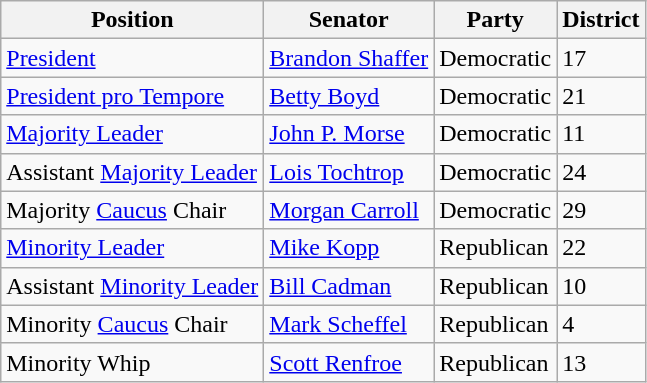<table class="wikitable">
<tr>
<th align=center>Position</th>
<th>Senator</th>
<th>Party</th>
<th>District</th>
</tr>
<tr>
<td><a href='#'>President</a></td>
<td><a href='#'>Brandon Shaffer</a></td>
<td>Democratic</td>
<td>17</td>
</tr>
<tr>
<td><a href='#'>President pro Tempore</a></td>
<td><a href='#'>Betty Boyd</a></td>
<td>Democratic</td>
<td>21</td>
</tr>
<tr>
<td><a href='#'>Majority Leader</a></td>
<td><a href='#'>John P. Morse</a></td>
<td>Democratic</td>
<td>11</td>
</tr>
<tr>
<td>Assistant <a href='#'>Majority Leader</a></td>
<td><a href='#'>Lois Tochtrop</a></td>
<td>Democratic</td>
<td>24</td>
</tr>
<tr>
<td>Majority <a href='#'>Caucus</a> Chair</td>
<td><a href='#'>Morgan Carroll</a></td>
<td>Democratic</td>
<td>29</td>
</tr>
<tr>
<td><a href='#'>Minority Leader</a></td>
<td><a href='#'>Mike Kopp</a></td>
<td>Republican</td>
<td>22</td>
</tr>
<tr>
<td>Assistant <a href='#'>Minority Leader</a></td>
<td><a href='#'>Bill Cadman</a></td>
<td>Republican</td>
<td>10</td>
</tr>
<tr>
<td>Minority <a href='#'>Caucus</a> Chair</td>
<td><a href='#'>Mark Scheffel</a></td>
<td>Republican</td>
<td>4</td>
</tr>
<tr>
<td>Minority Whip</td>
<td><a href='#'>Scott Renfroe</a></td>
<td>Republican</td>
<td>13</td>
</tr>
</table>
